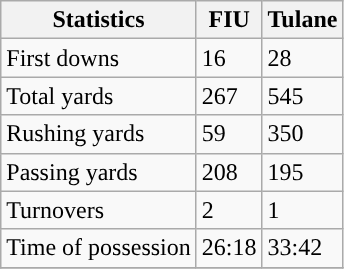<table class="wikitable" style="float: left;">
<tr>
<th>Statistics</th>
<th>FIU</th>
<th>Tulane</th>
</tr>
<tr>
<td>First downs</td>
<td>16</td>
<td>28</td>
</tr>
<tr>
<td>Total yards</td>
<td>267</td>
<td>545</td>
</tr>
<tr>
<td>Rushing yards</td>
<td>59</td>
<td>350</td>
</tr>
<tr>
<td>Passing yards</td>
<td>208</td>
<td>195</td>
</tr>
<tr>
<td>Turnovers</td>
<td>2</td>
<td>1</td>
</tr>
<tr>
<td>Time of possession</td>
<td>26:18</td>
<td>33:42</td>
</tr>
<tr>
</tr>
</table>
